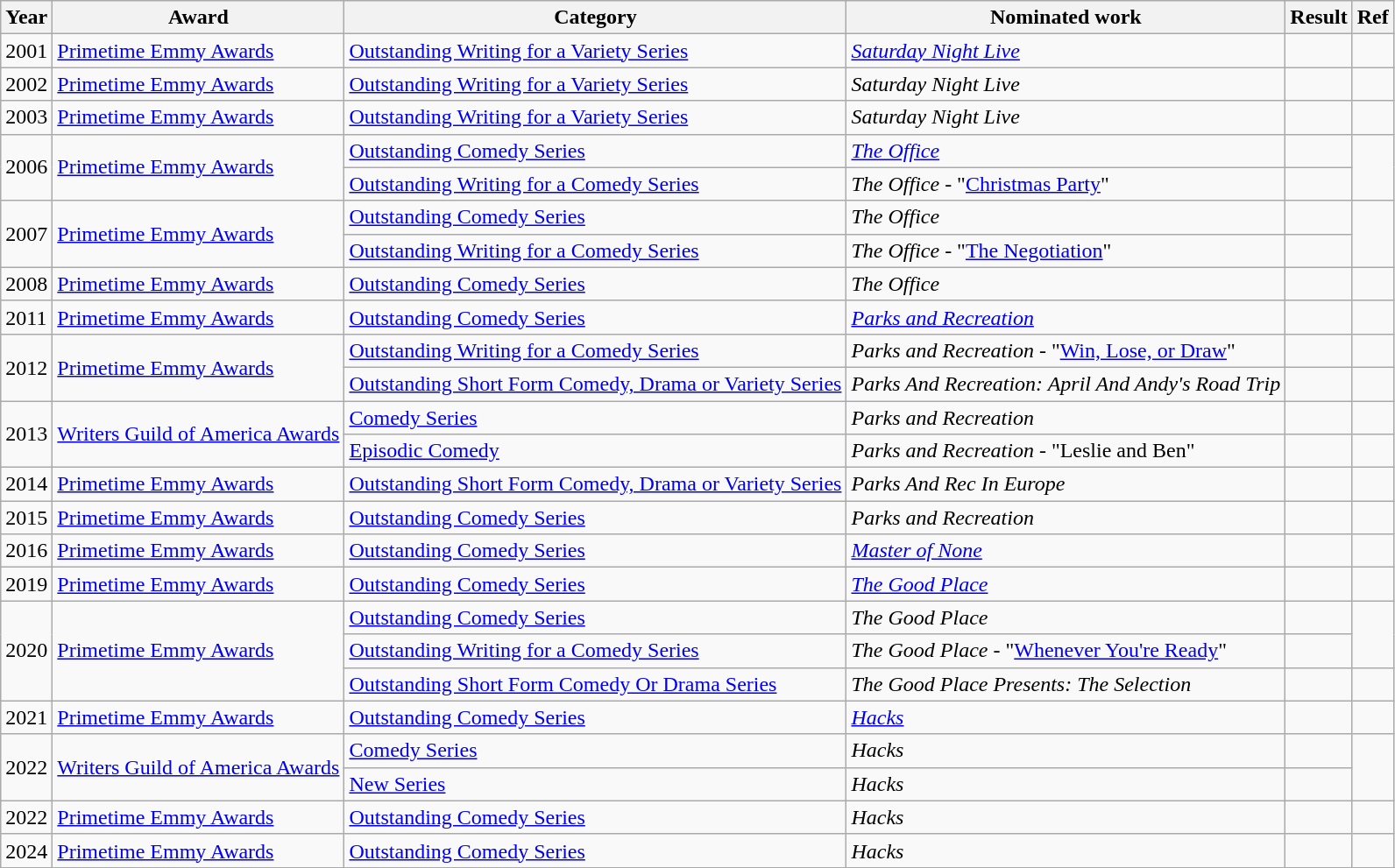<table class="sortable wikitable">
<tr>
<th>Year</th>
<th>Award</th>
<th>Category</th>
<th>Nominated work</th>
<th>Result</th>
<th class=unsortable>Ref</th>
</tr>
<tr>
<td>2001</td>
<td><a href='#'>Primetime Emmy Awards</a></td>
<td><a href='#'>Outstanding Writing for a Variety Series</a></td>
<td><em><a href='#'>Saturday Night Live</a></em></td>
<td></td>
<td></td>
</tr>
<tr>
<td>2002</td>
<td><a href='#'>Primetime Emmy Awards</a></td>
<td><a href='#'>Outstanding Writing for a Variety Series</a></td>
<td><em>Saturday Night Live</em></td>
<td></td>
<td></td>
</tr>
<tr>
<td>2003</td>
<td><a href='#'>Primetime Emmy Awards</a></td>
<td><a href='#'>Outstanding Writing for a Variety Series</a></td>
<td><em>Saturday Night Live</em></td>
<td></td>
<td></td>
</tr>
<tr>
<td rowspan="2">2006</td>
<td rowspan="2"><a href='#'>Primetime Emmy Awards</a></td>
<td><a href='#'>Outstanding Comedy Series</a></td>
<td><em><a href='#'>The Office</a></em></td>
<td></td>
<td rowspan="2"></td>
</tr>
<tr>
<td><a href='#'>Outstanding Writing for a Comedy Series</a></td>
<td><em>The Office</em> - "<a href='#'>Christmas Party</a>"</td>
<td></td>
</tr>
<tr>
<td rowspan="2">2007</td>
<td rowspan="2"><a href='#'>Primetime Emmy Awards</a></td>
<td><a href='#'>Outstanding Comedy Series</a></td>
<td><em>The Office</em></td>
<td></td>
<td rowspan="2"></td>
</tr>
<tr>
<td><a href='#'>Outstanding Writing for a Comedy Series</a></td>
<td><em>The Office</em> - "<a href='#'>The Negotiation</a>"</td>
<td></td>
</tr>
<tr>
<td>2008</td>
<td><a href='#'>Primetime Emmy Awards</a></td>
<td><a href='#'>Outstanding Comedy Series</a></td>
<td><em>The Office</em></td>
<td></td>
<td></td>
</tr>
<tr>
<td>2011</td>
<td><a href='#'>Primetime Emmy Awards</a></td>
<td><a href='#'>Outstanding Comedy Series</a></td>
<td><em><a href='#'>Parks and Recreation</a></em></td>
<td></td>
<td></td>
</tr>
<tr>
<td rowspan="2">2012</td>
<td rowspan="2"><a href='#'>Primetime Emmy Awards</a></td>
<td><a href='#'>Outstanding Writing for a Comedy Series</a></td>
<td><em>Parks and Recreation</em> - "<a href='#'>Win, Lose, or Draw</a>"</td>
<td></td>
<td></td>
</tr>
<tr>
<td><a href='#'>Outstanding Short Form Comedy, Drama or Variety Series</a></td>
<td><em>Parks And Recreation: April And Andy's Road Trip</em></td>
<td></td>
<td></td>
</tr>
<tr>
<td rowspan="2">2013</td>
<td rowspan="2"><a href='#'>Writers Guild of America Awards</a></td>
<td><a href='#'>Comedy Series</a></td>
<td><em>Parks and Recreation</em></td>
<td></td>
<td></td>
</tr>
<tr>
<td><a href='#'>Episodic Comedy</a></td>
<td><em>Parks and Recreation</em> - "Leslie and Ben"</td>
<td></td>
<td></td>
</tr>
<tr>
<td>2014</td>
<td><a href='#'>Primetime Emmy Awards</a></td>
<td><a href='#'>Outstanding Short Form Comedy, Drama or Variety Series</a></td>
<td><em>Parks And Rec In Europe</em></td>
<td></td>
<td></td>
</tr>
<tr>
<td>2015</td>
<td><a href='#'>Primetime Emmy Awards</a></td>
<td><a href='#'>Outstanding Comedy Series</a></td>
<td><em>Parks and Recreation</em></td>
<td></td>
<td></td>
</tr>
<tr>
<td>2016</td>
<td><a href='#'>Primetime Emmy Awards</a></td>
<td><a href='#'>Outstanding Comedy Series</a></td>
<td><em><a href='#'>Master of None</a></em></td>
<td></td>
<td></td>
</tr>
<tr>
<td>2019</td>
<td><a href='#'>Primetime Emmy Awards</a></td>
<td><a href='#'>Outstanding Comedy Series</a></td>
<td><em><a href='#'>The Good Place</a></em></td>
<td></td>
<td></td>
</tr>
<tr>
<td rowspan="3">2020</td>
<td rowspan="3"><a href='#'>Primetime Emmy Awards</a></td>
<td><a href='#'>Outstanding Comedy Series</a></td>
<td><em>The Good Place</em></td>
<td></td>
<td rowspan="2"></td>
</tr>
<tr>
<td><a href='#'>Outstanding Writing for a Comedy Series</a></td>
<td><em>The Good Place</em> - "<a href='#'>Whenever You're Ready</a>"</td>
<td></td>
</tr>
<tr>
<td><a href='#'>Outstanding Short Form Comedy Or Drama Series</a></td>
<td><em>The Good Place Presents: The Selection</em></td>
<td></td>
<td></td>
</tr>
<tr>
<td>2021</td>
<td><a href='#'>Primetime Emmy Awards</a></td>
<td><a href='#'>Outstanding Comedy Series</a></td>
<td><em><a href='#'>Hacks</a></em></td>
<td></td>
<td></td>
</tr>
<tr>
<td rowspan="2">2022</td>
<td rowspan="2"><a href='#'>Writers Guild of America Awards</a></td>
<td><a href='#'>Comedy Series</a></td>
<td><em>Hacks</em></td>
<td></td>
<td rowspan="2"></td>
</tr>
<tr>
<td><a href='#'>New Series</a></td>
<td><em>Hacks</em></td>
<td></td>
</tr>
<tr>
<td>2022</td>
<td><a href='#'>Primetime Emmy Awards</a></td>
<td><a href='#'>Outstanding Comedy Series</a></td>
<td><em>Hacks</em></td>
<td></td>
<td></td>
</tr>
<tr>
<td>2024</td>
<td><a href='#'>Primetime Emmy Awards</a></td>
<td><a href='#'>Outstanding Comedy Series</a></td>
<td><em>Hacks</em></td>
<td></td>
<td></td>
</tr>
<tr>
</tr>
</table>
